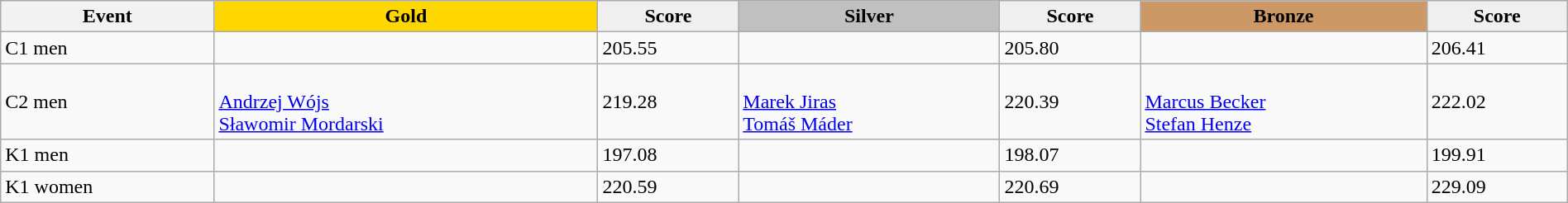<table class="wikitable" width=100%>
<tr>
<th>Event</th>
<td align=center bgcolor="gold"><strong>Gold</strong></td>
<td align=center bgcolor="EFEFEF"><strong>Score</strong></td>
<td align=center bgcolor="silver"><strong>Silver</strong></td>
<td align=center bgcolor="EFEFEF"><strong>Score</strong></td>
<td align=center bgcolor="CC9966"><strong>Bronze</strong></td>
<td align=center bgcolor="EFEFEF"><strong>Score</strong></td>
</tr>
<tr>
<td>C1 men</td>
<td></td>
<td>205.55</td>
<td></td>
<td>205.80</td>
<td></td>
<td>206.41</td>
</tr>
<tr>
<td>C2 men</td>
<td><br><a href='#'>Andrzej Wójs</a><br><a href='#'>Sławomir Mordarski</a></td>
<td>219.28</td>
<td><br><a href='#'>Marek Jiras</a><br><a href='#'>Tomáš Máder</a></td>
<td>220.39</td>
<td><br><a href='#'>Marcus Becker</a><br><a href='#'>Stefan Henze</a></td>
<td>222.02</td>
</tr>
<tr>
<td>K1 men</td>
<td></td>
<td>197.08</td>
<td></td>
<td>198.07</td>
<td></td>
<td>199.91</td>
</tr>
<tr>
<td>K1 women</td>
<td></td>
<td>220.59</td>
<td></td>
<td>220.69</td>
<td></td>
<td>229.09</td>
</tr>
</table>
